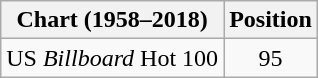<table class="wikitable plainrowheaders">
<tr>
<th>Chart (1958–2018)</th>
<th>Position</th>
</tr>
<tr>
<td>US <em>Billboard</em> Hot 100</td>
<td style="text-align:center;">95</td>
</tr>
</table>
